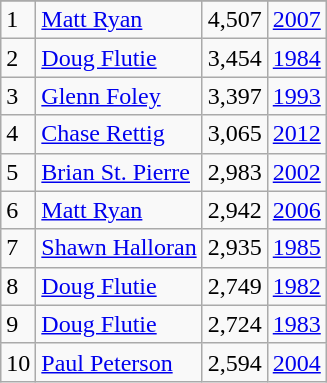<table class="wikitable">
<tr>
</tr>
<tr>
<td>1</td>
<td><a href='#'>Matt Ryan</a></td>
<td>4,507</td>
<td><a href='#'>2007</a></td>
</tr>
<tr>
<td>2</td>
<td><a href='#'>Doug Flutie</a></td>
<td>3,454</td>
<td><a href='#'>1984</a></td>
</tr>
<tr>
<td>3</td>
<td><a href='#'>Glenn Foley</a></td>
<td>3,397</td>
<td><a href='#'>1993</a></td>
</tr>
<tr>
<td>4</td>
<td><a href='#'>Chase Rettig</a></td>
<td>3,065</td>
<td><a href='#'>2012</a></td>
</tr>
<tr>
<td>5</td>
<td><a href='#'>Brian St. Pierre</a></td>
<td>2,983</td>
<td><a href='#'>2002</a></td>
</tr>
<tr>
<td>6</td>
<td><a href='#'>Matt Ryan</a></td>
<td>2,942</td>
<td><a href='#'>2006</a></td>
</tr>
<tr>
<td>7</td>
<td><a href='#'>Shawn Halloran</a></td>
<td>2,935</td>
<td><a href='#'>1985</a></td>
</tr>
<tr>
<td>8</td>
<td><a href='#'>Doug Flutie</a></td>
<td>2,749</td>
<td><a href='#'>1982</a></td>
</tr>
<tr>
<td>9</td>
<td><a href='#'>Doug Flutie</a></td>
<td>2,724</td>
<td><a href='#'>1983</a></td>
</tr>
<tr>
<td>10</td>
<td><a href='#'>Paul Peterson</a></td>
<td>2,594</td>
<td><a href='#'>2004</a></td>
</tr>
</table>
